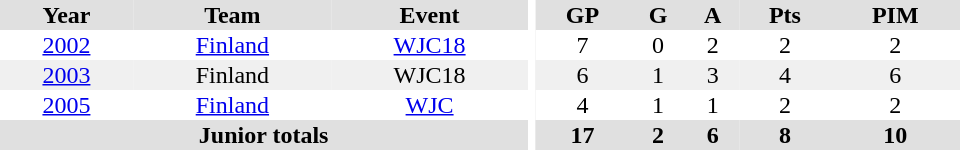<table border="0" cellpadding="1" cellspacing="0" ID="Table3" style="text-align:center; width:40em">
<tr ALIGN="center" bgcolor="#e0e0e0">
<th>Year</th>
<th>Team</th>
<th>Event</th>
<th rowspan="99" bgcolor="#ffffff"></th>
<th>GP</th>
<th>G</th>
<th>A</th>
<th>Pts</th>
<th>PIM</th>
</tr>
<tr>
<td><a href='#'>2002</a></td>
<td><a href='#'>Finland</a></td>
<td><a href='#'>WJC18</a></td>
<td>7</td>
<td>0</td>
<td>2</td>
<td>2</td>
<td>2</td>
</tr>
<tr bgcolor="#f0f0f0">
<td><a href='#'>2003</a></td>
<td>Finland</td>
<td>WJC18</td>
<td>6</td>
<td>1</td>
<td>3</td>
<td>4</td>
<td>6</td>
</tr>
<tr>
<td><a href='#'>2005</a></td>
<td><a href='#'>Finland</a></td>
<td><a href='#'>WJC</a></td>
<td>4</td>
<td>1</td>
<td>1</td>
<td>2</td>
<td>2</td>
</tr>
<tr bgcolor="#e0e0e0">
<th colspan="3">Junior totals</th>
<th>17</th>
<th>2</th>
<th>6</th>
<th>8</th>
<th>10</th>
</tr>
</table>
